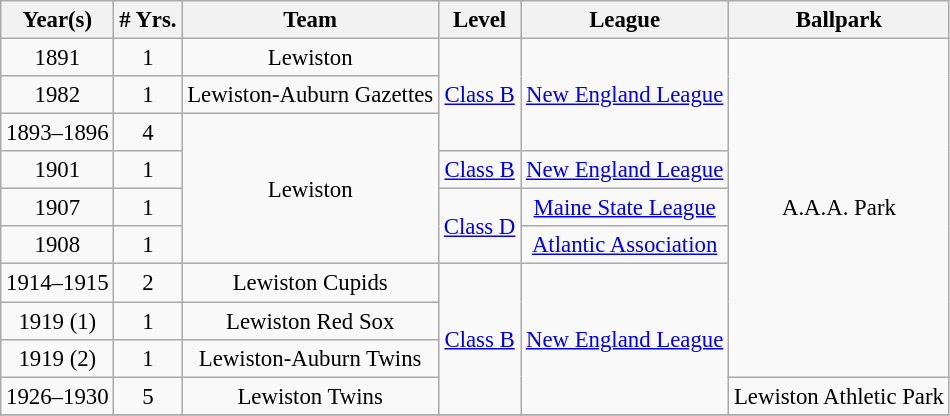<table class="wikitable" style="text-align:center; font-size: 95%;">
<tr>
<th>Year(s)</th>
<th># Yrs.</th>
<th>Team</th>
<th>Level</th>
<th>League</th>
<th>Ballpark</th>
</tr>
<tr>
<td>1891</td>
<td>1</td>
<td>Lewiston</td>
<td rowspan=3><a href='#'>Class B</a></td>
<td rowspan=3><a href='#'>New England League</a></td>
<td rowspan=9>A.A.A. Park</td>
</tr>
<tr>
<td>1982</td>
<td>1</td>
<td>Lewiston-Auburn Gazettes</td>
</tr>
<tr>
<td>1893–1896</td>
<td>4</td>
<td rowspan=4>Lewiston</td>
</tr>
<tr>
<td>1901</td>
<td>1</td>
<td><a href='#'>Class B</a></td>
<td><a href='#'>New England League</a></td>
</tr>
<tr>
<td>1907</td>
<td>1</td>
<td rowspan=2><a href='#'>Class D</a></td>
<td><a href='#'>Maine State League</a></td>
</tr>
<tr>
<td>1908</td>
<td>1</td>
<td><a href='#'>Atlantic Association</a></td>
</tr>
<tr>
<td>1914–1915</td>
<td>2</td>
<td>Lewiston Cupids</td>
<td rowspan=4><a href='#'>Class B</a></td>
<td rowspan=4><a href='#'>New England League</a></td>
</tr>
<tr>
<td>1919 (1)</td>
<td>1</td>
<td>Lewiston Red Sox</td>
</tr>
<tr>
<td>1919 (2)</td>
<td>1</td>
<td>Lewiston-Auburn Twins</td>
</tr>
<tr>
<td>1926–1930</td>
<td>5</td>
<td>Lewiston Twins</td>
<td>Lewiston Athletic Park</td>
</tr>
<tr>
</tr>
</table>
